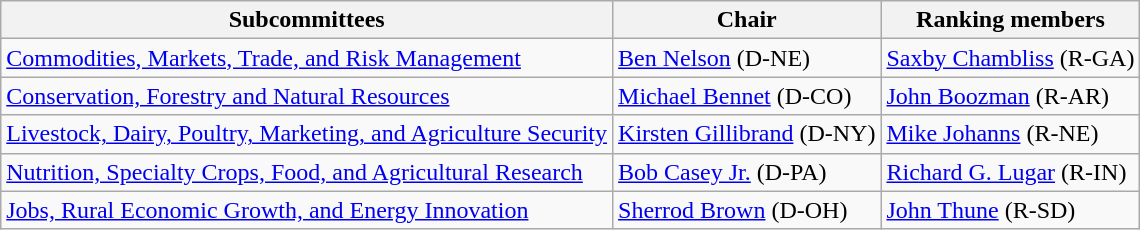<table class="wikitable">
<tr>
<th>Subcommittees</th>
<th>Chair</th>
<th>Ranking members</th>
</tr>
<tr>
<td><a href='#'>Commodities, Markets, Trade, and Risk Management</a></td>
<td><a href='#'>Ben Nelson</a> (D-NE)</td>
<td><a href='#'>Saxby Chambliss</a> (R-GA)</td>
</tr>
<tr>
<td><a href='#'>Conservation, Forestry and Natural Resources</a></td>
<td><a href='#'>Michael Bennet</a> (D-CO)</td>
<td><a href='#'>John Boozman</a> (R-AR)</td>
</tr>
<tr>
<td><a href='#'>Livestock, Dairy, Poultry, Marketing, and Agriculture Security</a></td>
<td><a href='#'>Kirsten Gillibrand</a> (D-NY)</td>
<td><a href='#'>Mike Johanns</a> (R-NE)</td>
</tr>
<tr>
<td><a href='#'>Nutrition, Specialty Crops, Food, and Agricultural Research</a></td>
<td><a href='#'>Bob Casey Jr.</a> (D-PA)</td>
<td><a href='#'>Richard G. Lugar</a> (R-IN)</td>
</tr>
<tr>
<td><a href='#'>Jobs, Rural Economic Growth, and Energy Innovation</a></td>
<td><a href='#'>Sherrod Brown</a> (D-OH)</td>
<td><a href='#'>John Thune</a> (R-SD)</td>
</tr>
</table>
